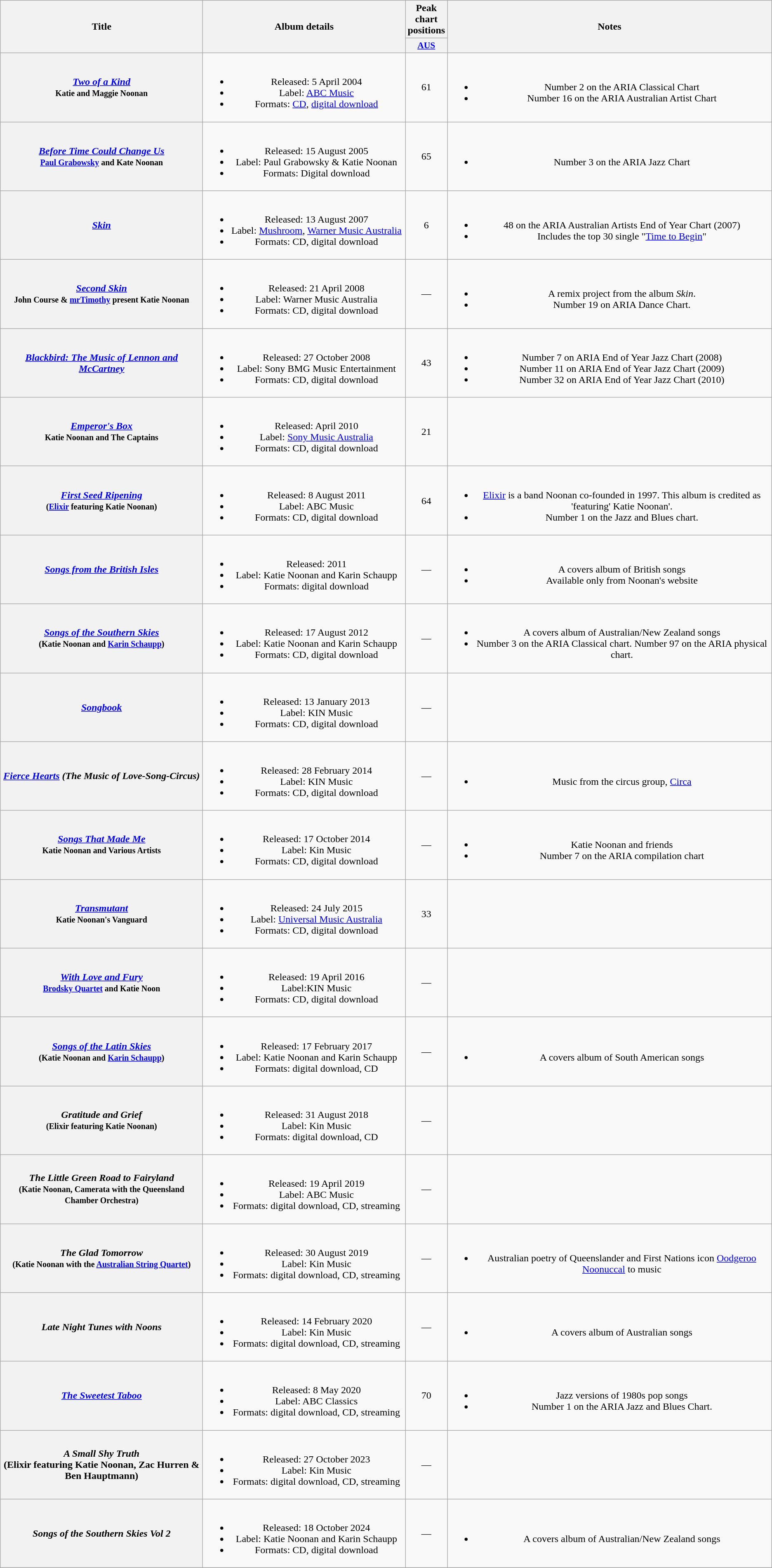<table class="wikitable plainrowheaders" style="text-align:center;">
<tr>
<th scope="col" rowspan="2" style="width:20em;">Title</th>
<th scope="col" rowspan="2" style="width:20em;">Album details</th>
<th scope="col" colspan="1">Peak chart positions</th>
<th scope="col" rowspan="2">Notes</th>
</tr>
<tr>
<th scope="col" style="width:3em;font-size:90%;"><a href='#'>AUS</a><br></th>
</tr>
<tr>
<th scope="row"><em><a href='#'>Two of a Kind</a></em><br> <small>Katie and Maggie Noonan</small></th>
<td><br><ul><li>Released: 5 April 2004</li><li>Label: <a href='#'>ABC Music</a></li><li>Formats: <a href='#'>CD</a>, <a href='#'>digital download</a></li></ul></td>
<td>61</td>
<td><br><ul><li>Number 2 on the ARIA Classical Chart</li><li>Number 16 on the ARIA Australian Artist Chart</li></ul></td>
</tr>
<tr>
<th scope="row"><em><a href='#'>Before Time Could Change Us</a></em><br> <small><a href='#'>Paul Grabowsky</a> and Kate Noonan</small></th>
<td><br><ul><li>Released: 15 August 2005</li><li>Label: Paul Grabowsky & Katie Noonan</li><li>Formats: Digital download</li></ul></td>
<td>65</td>
<td><br><ul><li>Number 3 on the ARIA Jazz Chart</li></ul></td>
</tr>
<tr>
<th scope="row"><em><a href='#'>Skin</a></em></th>
<td><br><ul><li>Released: 13 August 2007</li><li>Label: <a href='#'>Mushroom</a>, <a href='#'>Warner Music Australia</a></li><li>Formats: CD, digital download</li></ul></td>
<td>6</td>
<td><br><ul><li>48 on the ARIA Australian Artists End of Year Chart (2007)</li><li>Includes the top 30 single "<a href='#'>Time to Begin</a>"</li></ul></td>
</tr>
<tr>
<th scope="row"><em><a href='#'>Second Skin</a></em> <br> <small>John Course & <a href='#'>mrTimothy</a> present Katie Noonan</small></th>
<td><br><ul><li>Released: 21 April 2008</li><li>Label: Warner Music Australia</li><li>Formats: CD, digital download</li></ul></td>
<td>—</td>
<td><br><ul><li>A remix project from the album <em>Skin</em>.</li><li>Number 19 on ARIA Dance Chart.</li></ul></td>
</tr>
<tr>
<th scope="row"><em><a href='#'>Blackbird: The Music of Lennon and McCartney</a></em></th>
<td><br><ul><li>Released: 27 October 2008</li><li>Label: Sony BMG Music Entertainment</li><li>Formats: CD, digital download</li></ul></td>
<td>43</td>
<td><br><ul><li>Number 7 on ARIA End of Year Jazz Chart (2008)</li><li>Number 11 on ARIA End of Year Jazz Chart (2009)</li><li>Number 32 on ARIA End of Year Jazz Chart (2010)</li></ul></td>
</tr>
<tr>
<th scope="row"><em><a href='#'>Emperor's Box</a></em><br> <small>Katie Noonan and The Captains</small></th>
<td><br><ul><li>Released: April 2010</li><li>Label: <a href='#'>Sony Music Australia</a></li><li>Formats: CD, digital download</li></ul></td>
<td>21</td>
<td></td>
</tr>
<tr>
<th scope="row"><em><a href='#'>First Seed Ripening</a></em><br> <small>(<a href='#'>Elixir</a> featuring Katie Noonan)</small></th>
<td><br><ul><li>Released: 8 August 2011</li><li>Label: ABC Music</li><li>Formats: CD, digital download</li></ul></td>
<td>64</td>
<td><br><ul><li><a href='#'>Elixir</a> is a band Noonan co-founded in 1997. This album is credited as 'featuring' Katie Noonan'.</li><li>Number 1 on the Jazz and Blues chart.</li></ul></td>
</tr>
<tr>
<th scope="row"><em><a href='#'>Songs from the British Isles</a></em></th>
<td><br><ul><li>Released: 2011</li><li>Label: Katie Noonan and Karin Schaupp</li><li>Formats: digital download</li></ul></td>
<td>—</td>
<td><br><ul><li>A covers album of British songs</li><li>Available only from Noonan's website</li></ul></td>
</tr>
<tr>
<th scope="row"><em><a href='#'>Songs of the Southern Skies</a></em><br><small>(Katie Noonan and <a href='#'>Karin Schaupp</a>)</small></th>
<td><br><ul><li>Released: 17 August 2012</li><li>Label: Katie Noonan and Karin Schaupp</li><li>Formats: CD, digital download</li></ul></td>
<td>—</td>
<td><br><ul><li>A covers album of Australian/New Zealand songs</li><li>Number 3 on the ARIA Classical chart. Number 97 on the ARIA physical chart.</li></ul></td>
</tr>
<tr>
<th scope="row"><em><a href='#'>Songbook</a></em></th>
<td><br><ul><li>Released: 13 January 2013</li><li>Label: KIN Music</li><li>Formats: CD, digital download</li></ul></td>
<td>—</td>
<td></td>
</tr>
<tr>
<th scope="row"><em><a href='#'>Fierce Hearts</a> (The Music of Love-Song-Circus)</em></th>
<td><br><ul><li>Released: 28 February 2014</li><li>Label: KIN Music</li><li>Formats: CD, digital download</li></ul></td>
<td>—</td>
<td><br><ul><li>Music from the circus group, <a href='#'>Circa</a></li></ul></td>
</tr>
<tr>
<th scope="row"><em><a href='#'>Songs That Made Me</a></em> <br> <small>Katie Noonan and Various Artists</small></th>
<td><br><ul><li>Released: 17 October 2014</li><li>Label: Kin Music</li><li>Formats: CD, digital download</li></ul></td>
<td>—</td>
<td><br><ul><li>Katie Noonan and friends</li><li>Number 7 on the ARIA compilation chart</li></ul></td>
</tr>
<tr>
<th scope="row"><em><a href='#'>Transmutant</a></em> <br> <small>Katie Noonan's Vanguard</small></th>
<td><br><ul><li>Released: 24 July 2015</li><li>Label: <a href='#'>Universal Music Australia</a></li><li>Formats: CD, digital download</li></ul></td>
<td>33</td>
<td></td>
</tr>
<tr>
<th scope="row"><em><a href='#'>With Love and Fury</a></em> <br> <small><a href='#'>Brodsky Quartet</a> and Katie Noon </small></th>
<td><br><ul><li>Released: 19 April 2016</li><li>Label:KIN Music</li><li>Formats: CD, digital download</li></ul></td>
<td>—</td>
<td></td>
</tr>
<tr>
<th scope="row"><em><a href='#'>Songs of the Latin Skies</a></em><br><small>(Katie Noonan and <a href='#'>Karin Schaupp</a>)</small></th>
<td><br><ul><li>Released: 17 February 2017</li><li>Label: Katie Noonan and Karin Schaupp</li><li>Formats: digital download, CD</li></ul></td>
<td>—</td>
<td><br><ul><li>A covers album of South American songs</li></ul></td>
</tr>
<tr>
<th scope="row"><em>Gratitude and Grief</em><br><small>(Elixir featuring Katie Noonan)</small></th>
<td><br><ul><li>Released: 31 August 2018</li><li>Label: Kin Music</li><li>Formats: digital download, CD</li></ul></td>
<td>—</td>
<td></td>
</tr>
<tr>
<th scope="row"><em>The Little Green Road to Fairyland</em><br><small>(Katie Noonan, Camerata with the Queensland Chamber Orchestra)</small></th>
<td><br><ul><li>Released: 19 April 2019</li><li>Label: ABC Music</li><li>Formats: digital download, CD, streaming</li></ul></td>
<td>—</td>
<td></td>
</tr>
<tr>
<th scope="row"><em>The Glad Tomorrow</em><br><small>(Katie Noonan with the <a href='#'>Australian String Quartet</a>)</small></th>
<td><br><ul><li>Released: 30 August 2019</li><li>Label: Kin Music</li><li>Formats: digital download, CD, streaming</li></ul></td>
<td>—</td>
<td><br><ul><li>Australian poetry of Queenslander and First Nations icon <a href='#'>Oodgeroo Noonuccal</a> to music</li></ul></td>
</tr>
<tr>
<th scope="row"><em>Late Night Tunes with Noons</em></th>
<td><br><ul><li>Released: 14 February 2020</li><li>Label: Kin Music</li><li>Formats: digital download, CD, streaming</li></ul></td>
<td>—</td>
<td><br><ul><li>A covers album of Australian songs</li></ul></td>
</tr>
<tr>
<th scope="row"><em><a href='#'>The Sweetest Taboo</a></em></th>
<td><br><ul><li>Released: 8 May 2020</li><li>Label: ABC Classics</li><li>Formats: digital download, CD, streaming</li></ul></td>
<td>70</td>
<td><br><ul><li>Jazz versions of 1980s pop songs</li><li>Number 1 on the ARIA Jazz and Blues Chart.</li></ul></td>
</tr>
<tr>
<th scope="row"><em>A Small Shy Truth</em> <br> (Elixir featuring Katie Noonan, Zac Hurren & Ben Hauptmann)</th>
<td><br><ul><li>Released: 27 October 2023</li><li>Label: Kin Music</li><li>Formats: digital download, CD, streaming</li></ul></td>
<td>—</td>
<td></td>
</tr>
<tr>
<th scope="row"><em>Songs of the Southern Skies Vol 2</em></th>
<td><br><ul><li>Released: 18 October 2024</li><li>Label: Katie Noonan and Karin Schaupp</li><li>Formats: CD, digital download</li></ul></td>
<td>—</td>
<td><br><ul><li>A covers album of Australian/New Zealand songs</li></ul></td>
</tr>
<tr>
</tr>
</table>
